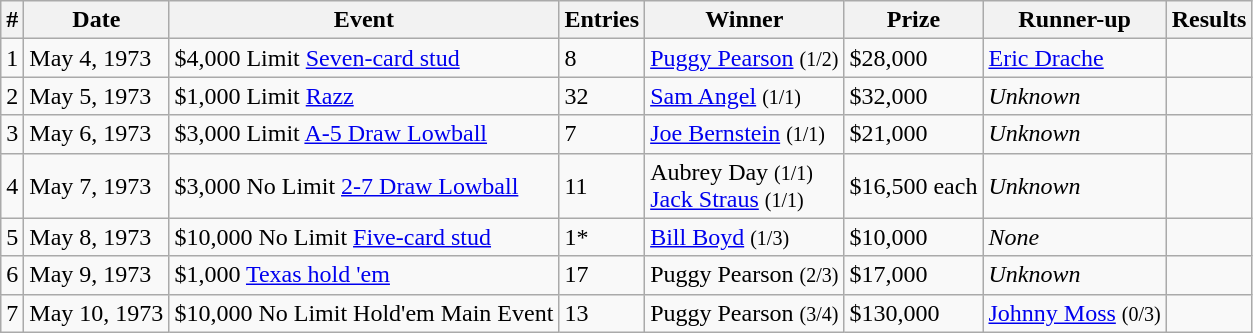<table class="wikitable sortable">
<tr>
<th>#</th>
<th>Date</th>
<th bgcolor="#FFEBAD">Event</th>
<th>Entries</th>
<th bgcolor="#FFEBAD">Winner</th>
<th bgcolor="#FFEBAD">Prize</th>
<th bgcolor="#FFEBAD">Runner-up</th>
<th bgcolor="#FFEBAD">Results</th>
</tr>
<tr>
<td>1</td>
<td>May 4, 1973</td>
<td>$4,000 Limit <a href='#'>Seven-card stud</a></td>
<td>8</td>
<td><a href='#'>Puggy Pearson</a> <small>(1/2)</small></td>
<td>$28,000</td>
<td><a href='#'>Eric Drache</a></td>
<td></td>
</tr>
<tr>
<td>2</td>
<td>May 5, 1973</td>
<td>$1,000 Limit <a href='#'>Razz</a></td>
<td>32</td>
<td><a href='#'>Sam Angel</a> <small>(1/1)</small></td>
<td>$32,000</td>
<td><em>Unknown</em></td>
<td></td>
</tr>
<tr>
<td>3</td>
<td>May 6, 1973</td>
<td>$3,000 Limit <a href='#'>A-5 Draw Lowball</a></td>
<td>7</td>
<td><a href='#'>Joe Bernstein</a> <small>(1/1)</small></td>
<td>$21,000</td>
<td><em>Unknown</em></td>
<td></td>
</tr>
<tr>
<td>4</td>
<td>May 7, 1973</td>
<td>$3,000 No Limit <a href='#'>2-7 Draw Lowball</a></td>
<td>11</td>
<td>Aubrey Day <small>(1/1)</small><br><a href='#'>Jack Straus</a> <small>(1/1)</small></td>
<td>$16,500 each</td>
<td><em>Unknown</em></td>
<td></td>
</tr>
<tr>
<td>5</td>
<td>May 8, 1973</td>
<td>$10,000 No Limit <a href='#'>Five-card stud</a></td>
<td>1*</td>
<td><a href='#'>Bill Boyd</a> <small>(1/3)</small></td>
<td>$10,000</td>
<td><em>None</em></td>
<td></td>
</tr>
<tr>
<td>6</td>
<td>May 9, 1973</td>
<td>$1,000 <a href='#'>Texas hold 'em</a></td>
<td>17</td>
<td>Puggy Pearson <small>(2/3)</small></td>
<td>$17,000</td>
<td><em>Unknown</em></td>
<td></td>
</tr>
<tr>
<td>7</td>
<td>May 10, 1973</td>
<td>$10,000 No Limit Hold'em Main Event</td>
<td>13</td>
<td>Puggy Pearson <small>(3/4)</small></td>
<td>$130,000</td>
<td><a href='#'>Johnny Moss</a> <small>(0/3)</small></td>
<td></td>
</tr>
</table>
